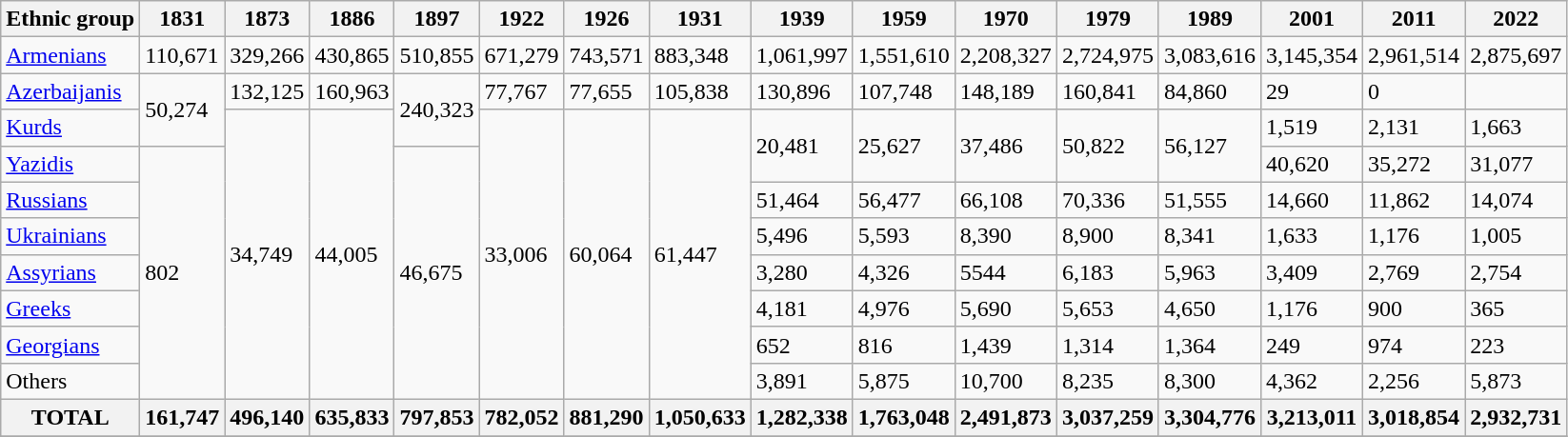<table class="wikitable">
<tr>
<th>Ethnic group</th>
<th>1831 </th>
<th>1873 </th>
<th>1886 </th>
<th>1897 </th>
<th>1922 </th>
<th>1926 </th>
<th>1931 </th>
<th>1939 </th>
<th>1959 </th>
<th>1970  </th>
<th>1979 </th>
<th>1989 </th>
<th>2001 </th>
<th>2011 </th>
<th>2022</th>
</tr>
<tr>
<td><a href='#'>Armenians</a></td>
<td>110,671</td>
<td>329,266</td>
<td>430,865</td>
<td>510,855</td>
<td>671,279</td>
<td>743,571</td>
<td>883,348</td>
<td>1,061,997</td>
<td>1,551,610</td>
<td>2,208,327</td>
<td>2,724,975</td>
<td>3,083,616</td>
<td>3,145,354</td>
<td>2,961,514</td>
<td>2,875,697</td>
</tr>
<tr>
<td><a href='#'>Azerbaijanis</a></td>
<td rowspan="2">50,274</td>
<td>132,125</td>
<td>160,963</td>
<td rowspan="2">240,323</td>
<td>77,767</td>
<td>77,655</td>
<td>105,838</td>
<td>130,896</td>
<td>107,748</td>
<td>148,189</td>
<td>160,841</td>
<td>84,860</td>
<td>29</td>
<td>0</td>
<td></td>
</tr>
<tr>
<td><a href='#'>Kurds</a></td>
<td rowspan="8">34,749</td>
<td rowspan="8">44,005</td>
<td rowspan="8">33,006</td>
<td rowspan="8">60,064</td>
<td rowspan="8">61,447</td>
<td rowspan="2">20,481</td>
<td rowspan="2">25,627</td>
<td rowspan="2">37,486</td>
<td rowspan="2">50,822</td>
<td rowspan="2">56,127</td>
<td>1,519</td>
<td>2,131</td>
<td>1,663</td>
</tr>
<tr>
<td><a href='#'>Yazidis</a></td>
<td rowspan="7">802</td>
<td rowspan="7">46,675</td>
<td>40,620</td>
<td>35,272</td>
<td>31,077</td>
</tr>
<tr>
<td><a href='#'>Russians</a></td>
<td>51,464</td>
<td>56,477</td>
<td>66,108</td>
<td>70,336</td>
<td>51,555</td>
<td>14,660</td>
<td>11,862</td>
<td>14,074</td>
</tr>
<tr>
<td><a href='#'>Ukrainians</a></td>
<td>5,496</td>
<td>5,593</td>
<td>8,390</td>
<td>8,900</td>
<td>8,341</td>
<td>1,633</td>
<td>1,176</td>
<td>1,005</td>
</tr>
<tr>
<td><a href='#'>Assyrians</a></td>
<td>3,280</td>
<td>4,326</td>
<td>5544</td>
<td>6,183</td>
<td>5,963</td>
<td>3,409</td>
<td>2,769</td>
<td>2,754</td>
</tr>
<tr>
<td><a href='#'>Greeks</a></td>
<td>4,181</td>
<td>4,976</td>
<td>5,690</td>
<td>5,653</td>
<td>4,650</td>
<td>1,176</td>
<td>900</td>
<td>365</td>
</tr>
<tr>
<td><a href='#'>Georgians</a></td>
<td>652</td>
<td>816</td>
<td>1,439</td>
<td>1,314</td>
<td>1,364</td>
<td>249</td>
<td>974</td>
<td>223</td>
</tr>
<tr>
<td>Others</td>
<td>3,891</td>
<td>5,875</td>
<td>10,700</td>
<td>8,235</td>
<td>8,300</td>
<td>4,362</td>
<td>2,256</td>
<td>5,873</td>
</tr>
<tr>
<th>TOTAL</th>
<th>161,747</th>
<th>496,140</th>
<th>635,833</th>
<th>797,853</th>
<th>782,052</th>
<th>881,290</th>
<th>1,050,633</th>
<th>1,282,338</th>
<th>1,763,048</th>
<th>2,491,873</th>
<th>3,037,259</th>
<th>3,304,776</th>
<th>3,213,011</th>
<th>3,018,854</th>
<th>2,932,731</th>
</tr>
<tr>
</tr>
</table>
